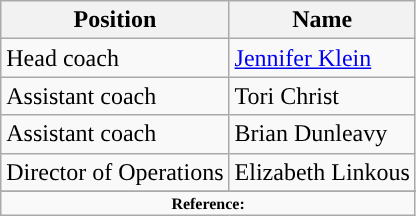<table class="wikitable">
<tr>
<th width=px>Position</th>
<th width=px>Name</th>
</tr>
<tr>
<td>Head coach</td>
<td> <a href='#'>Jennifer Klein</a></td>
</tr>
<tr>
<td>Assistant coach</td>
<td> Tori Christ</td>
</tr>
<tr>
<td>Assistant coach</td>
<td> Brian Dunleavy</td>
</tr>
<tr>
<td>Director of Operations</td>
<td> Elizabeth Linkous</td>
</tr>
<tr>
</tr>
<tr>
<td colspan="4"  style="font-size:8pt; text-align:center;"><strong>Reference:</strong></td>
</tr>
</table>
